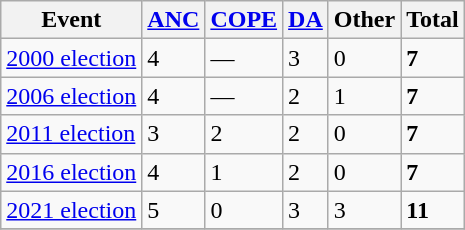<table class="wikitable">
<tr>
<th>Event</th>
<th><a href='#'>ANC</a></th>
<th><a href='#'>COPE</a></th>
<th><a href='#'>DA</a></th>
<th>Other</th>
<th>Total</th>
</tr>
<tr>
<td><a href='#'>2000 election</a></td>
<td>4</td>
<td>—</td>
<td>3</td>
<td>0</td>
<td><strong>7</strong></td>
</tr>
<tr>
<td><a href='#'>2006 election</a></td>
<td>4</td>
<td>—</td>
<td>2</td>
<td>1</td>
<td><strong>7</strong></td>
</tr>
<tr>
<td><a href='#'>2011 election</a></td>
<td>3</td>
<td>2</td>
<td>2</td>
<td>0</td>
<td><strong>7</strong></td>
</tr>
<tr>
<td><a href='#'>2016 election</a></td>
<td>4</td>
<td>1</td>
<td>2</td>
<td>0</td>
<td><strong>7</strong></td>
</tr>
<tr>
<td><a href='#'>2021 election</a></td>
<td>5</td>
<td>0</td>
<td>3</td>
<td>3</td>
<td><strong>11</strong></td>
</tr>
<tr>
</tr>
</table>
